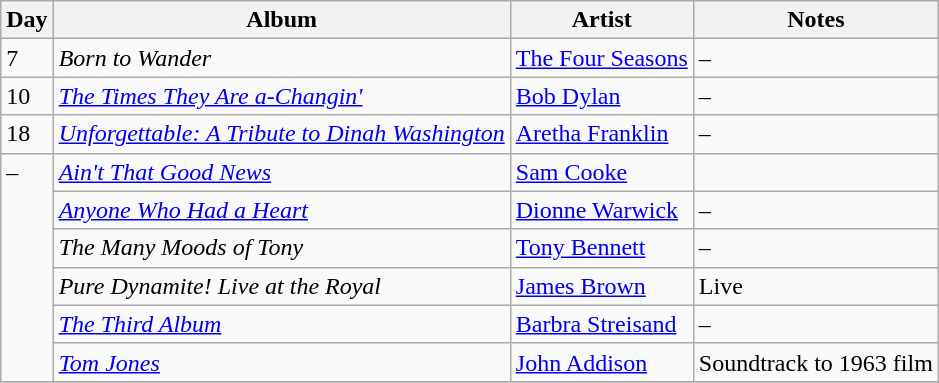<table class="wikitable">
<tr>
<th>Day</th>
<th>Album</th>
<th>Artist</th>
<th>Notes</th>
</tr>
<tr>
<td>7</td>
<td><em>Born to Wander</em></td>
<td><a href='#'>The Four Seasons</a></td>
<td>–</td>
</tr>
<tr>
<td>10</td>
<td><em><a href='#'>The Times They Are a-Changin'</a></em></td>
<td><a href='#'>Bob Dylan</a></td>
<td>–</td>
</tr>
<tr>
<td>18</td>
<td><em><a href='#'>Unforgettable: A Tribute to Dinah Washington</a></em></td>
<td><a href='#'>Aretha Franklin</a></td>
<td>–</td>
</tr>
<tr>
<td rowspan="6" style="vertical-align:top;">–</td>
<td><em><a href='#'>Ain't That Good News</a></em></td>
<td><a href='#'>Sam Cooke</a></td>
<td></td>
</tr>
<tr>
<td><em><a href='#'>Anyone Who Had a Heart</a></em></td>
<td><a href='#'>Dionne Warwick</a></td>
<td>–</td>
</tr>
<tr>
<td><em>The Many Moods of Tony</em></td>
<td><a href='#'>Tony Bennett</a></td>
<td>–</td>
</tr>
<tr>
<td><em>Pure Dynamite! Live at the Royal</em></td>
<td><a href='#'>James Brown</a></td>
<td>Live</td>
</tr>
<tr>
<td><em><a href='#'>The Third Album</a></em></td>
<td><a href='#'>Barbra Streisand</a></td>
<td>–</td>
</tr>
<tr>
<td><em><a href='#'>Tom Jones</a></em></td>
<td><a href='#'>John Addison</a></td>
<td>Soundtrack to 1963 film</td>
</tr>
<tr>
</tr>
</table>
